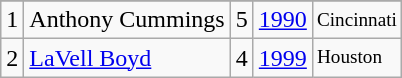<table class="wikitable">
<tr>
</tr>
<tr>
<td>1</td>
<td>Anthony Cummings</td>
<td>5</td>
<td><a href='#'>1990</a></td>
<td style="font-size:80%;">Cincinnati</td>
</tr>
<tr>
<td>2</td>
<td><a href='#'>LaVell Boyd</a></td>
<td>4</td>
<td><a href='#'>1999</a></td>
<td style="font-size:80%;">Houston</td>
</tr>
</table>
